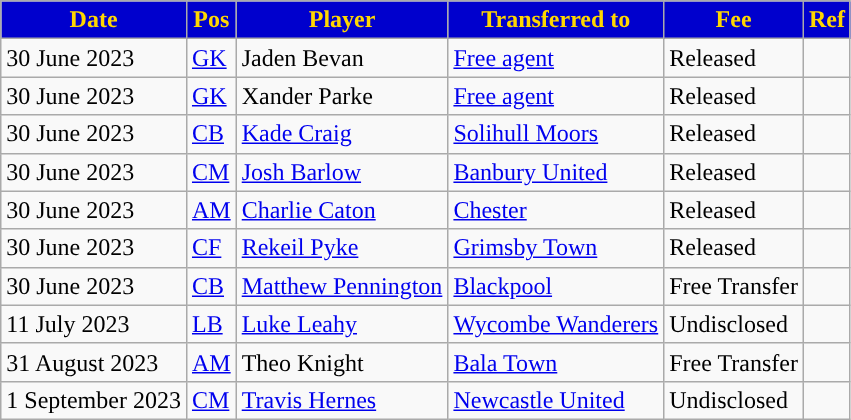<table class="wikitable plainrowheaders sortable">
<tr>
<th style="background:mediumblue;color:gold;">Date</th>
<th style="background:mediumblue;color:gold;">Pos</th>
<th style="background:mediumblue;color:gold;">Player</th>
<th style="background:mediumblue;color:gold;">Transferred to</th>
<th style="background:mediumblue;color:gold;">Fee</th>
<th style="background:mediumblue;color:gold;">Ref</th>
</tr>
<tr>
<td>30 June 2023</td>
<td><a href='#'>GK</a></td>
<td> Jaden Bevan</td>
<td> <a href='#'>Free agent</a></td>
<td>Released</td>
<td></td>
</tr>
<tr>
<td>30 June 2023</td>
<td><a href='#'>GK</a></td>
<td> Xander Parke</td>
<td> <a href='#'>Free agent</a></td>
<td>Released</td>
<td></td>
</tr>
<tr>
<td>30 June 2023</td>
<td><a href='#'>CB</a></td>
<td> <a href='#'>Kade Craig</a></td>
<td> <a href='#'>Solihull Moors</a></td>
<td>Released</td>
<td></td>
</tr>
<tr>
<td>30 June 2023</td>
<td><a href='#'>CM</a></td>
<td> <a href='#'>Josh Barlow</a></td>
<td> <a href='#'>Banbury United</a></td>
<td>Released</td>
<td></td>
</tr>
<tr>
<td>30 June 2023</td>
<td><a href='#'>AM</a></td>
<td> <a href='#'>Charlie Caton</a></td>
<td> <a href='#'>Chester</a></td>
<td>Released</td>
<td></td>
</tr>
<tr>
<td>30 June 2023</td>
<td><a href='#'>CF</a></td>
<td> <a href='#'>Rekeil Pyke</a></td>
<td> <a href='#'>Grimsby Town</a></td>
<td>Released</td>
<td></td>
</tr>
<tr>
<td>30 June 2023</td>
<td><a href='#'>CB</a></td>
<td> <a href='#'>Matthew Pennington</a></td>
<td> <a href='#'>Blackpool</a></td>
<td>Free Transfer</td>
<td></td>
</tr>
<tr>
<td>11 July 2023</td>
<td><a href='#'>LB</a></td>
<td> <a href='#'>Luke Leahy</a></td>
<td> <a href='#'>Wycombe Wanderers</a></td>
<td>Undisclosed</td>
<td></td>
</tr>
<tr>
<td>31 August 2023</td>
<td><a href='#'>AM</a></td>
<td> Theo Knight</td>
<td> <a href='#'>Bala Town</a></td>
<td>Free Transfer</td>
<td></td>
</tr>
<tr>
<td>1 September 2023</td>
<td><a href='#'>CM</a></td>
<td> <a href='#'>Travis Hernes</a></td>
<td> <a href='#'>Newcastle United</a></td>
<td>Undisclosed</td>
<td></td>
</tr>
</table>
